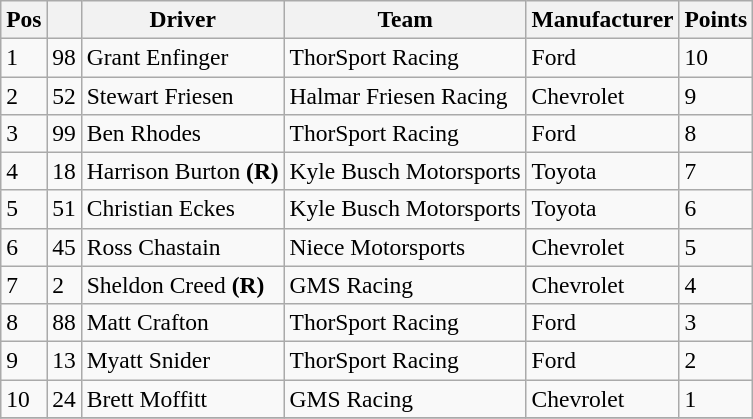<table class="wikitable" style="font-size:98%">
<tr>
<th>Pos</th>
<th></th>
<th>Driver</th>
<th>Team</th>
<th>Manufacturer</th>
<th>Points</th>
</tr>
<tr>
<td>1</td>
<td>98</td>
<td>Grant Enfinger</td>
<td>ThorSport Racing</td>
<td>Ford</td>
<td>10</td>
</tr>
<tr>
<td>2</td>
<td>52</td>
<td>Stewart Friesen</td>
<td>Halmar Friesen Racing</td>
<td>Chevrolet</td>
<td>9</td>
</tr>
<tr>
<td>3</td>
<td>99</td>
<td>Ben Rhodes</td>
<td>ThorSport Racing</td>
<td>Ford</td>
<td>8</td>
</tr>
<tr>
<td>4</td>
<td>18</td>
<td>Harrison Burton <strong>(R)</strong></td>
<td>Kyle Busch Motorsports</td>
<td>Toyota</td>
<td>7</td>
</tr>
<tr>
<td>5</td>
<td>51</td>
<td>Christian Eckes</td>
<td>Kyle Busch Motorsports</td>
<td>Toyota</td>
<td>6</td>
</tr>
<tr>
<td>6</td>
<td>45</td>
<td>Ross Chastain</td>
<td>Niece Motorsports</td>
<td>Chevrolet</td>
<td>5</td>
</tr>
<tr>
<td>7</td>
<td>2</td>
<td>Sheldon Creed <strong>(R)</strong></td>
<td>GMS Racing</td>
<td>Chevrolet</td>
<td>4</td>
</tr>
<tr>
<td>8</td>
<td>88</td>
<td>Matt Crafton</td>
<td>ThorSport Racing</td>
<td>Ford</td>
<td>3</td>
</tr>
<tr>
<td>9</td>
<td>13</td>
<td>Myatt Snider</td>
<td>ThorSport Racing</td>
<td>Ford</td>
<td>2</td>
</tr>
<tr>
<td>10</td>
<td>24</td>
<td>Brett Moffitt</td>
<td>GMS Racing</td>
<td>Chevrolet</td>
<td>1</td>
</tr>
<tr>
</tr>
</table>
